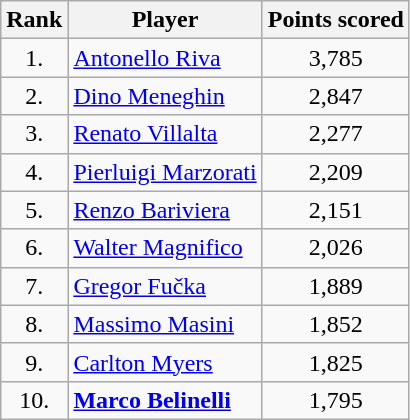<table class="wikitable sortable" style="text-align:center;">
<tr>
<th>Rank</th>
<th class="unsortable">Player</th>
<th>Points scored</th>
</tr>
<tr>
<td>1.</td>
<td style="text-align: left;"><a href='#'>Antonello Riva</a></td>
<td>3,785</td>
</tr>
<tr>
<td>2.</td>
<td style="text-align: left;"><a href='#'>Dino Meneghin</a></td>
<td>2,847</td>
</tr>
<tr>
<td>3.</td>
<td style="text-align: left;"><a href='#'>Renato Villalta</a></td>
<td>2,277</td>
</tr>
<tr>
<td>4.</td>
<td style="text-align: left;"><a href='#'>Pierluigi Marzorati</a></td>
<td>2,209</td>
</tr>
<tr>
<td>5.</td>
<td style="text-align: left;"><a href='#'>Renzo Bariviera</a></td>
<td>2,151</td>
</tr>
<tr>
<td>6.</td>
<td style="text-align: left;"><a href='#'>Walter Magnifico</a></td>
<td>2,026</td>
</tr>
<tr>
<td>7.</td>
<td style="text-align: left;"><a href='#'>Gregor Fučka</a></td>
<td>1,889</td>
</tr>
<tr>
<td>8.</td>
<td style="text-align: left;"><a href='#'>Massimo Masini</a></td>
<td>1,852</td>
</tr>
<tr>
<td>9.</td>
<td style="text-align: left;"><a href='#'>Carlton Myers</a></td>
<td>1,825</td>
</tr>
<tr>
<td>10.</td>
<td style="text-align: left;"><strong><a href='#'>Marco Belinelli</a></strong></td>
<td>1,795</td>
</tr>
</table>
